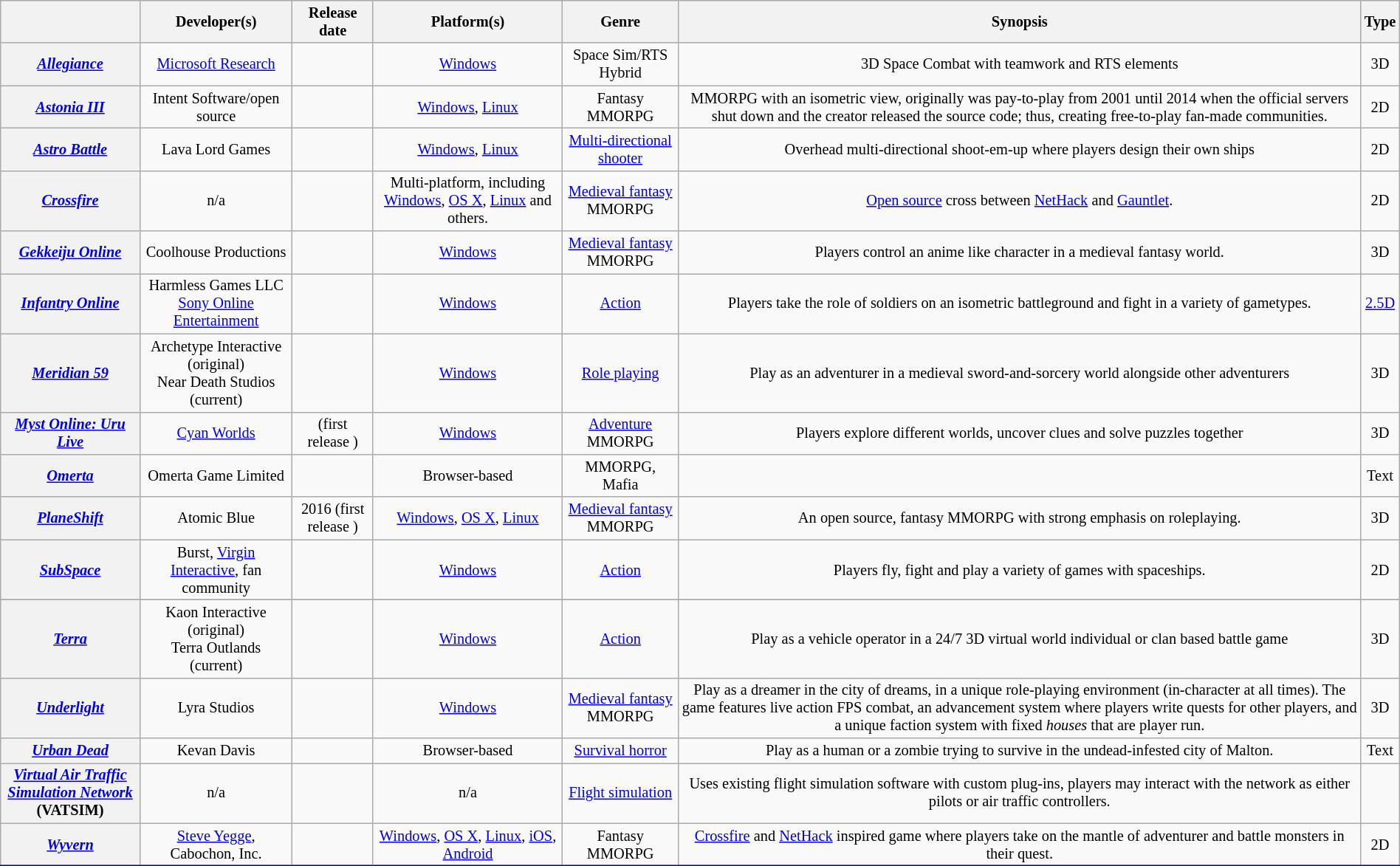<table class="wikitable sortable" style="font-size: 85%; border: blue solid 1px; border-collapse: collapse; text-align: center; width: 100%;">
<tr style="background: #ececec">
<th></th>
<th>Developer(s)</th>
<th>Release date</th>
<th>Platform(s)</th>
<th>Genre</th>
<th>Synopsis</th>
<th>Type</th>
</tr>
<tr>
<th><em><a href='#'>Allegiance</a></em></th>
<td><a href='#'>Microsoft Research</a></td>
<td></td>
<td><a href='#'>Windows</a></td>
<td>Space Sim/RTS Hybrid</td>
<td>3D Space Combat with teamwork and RTS elements</td>
<td>3D</td>
</tr>
<tr>
<th><em><a href='#'>Astonia III</a></em></th>
<td>Intent Software/open source</td>
<td></td>
<td><a href='#'>Windows</a>, <a href='#'>Linux</a></td>
<td>Fantasy MMORPG</td>
<td>MMORPG with an isometric view, originally was pay-to-play from 2001 until 2014 when the official servers shut down and the creator released the source code; thus, creating free-to-play fan-made communities.</td>
<td>2D</td>
</tr>
<tr>
<th><em><a href='#'>Astro Battle</a></em></th>
<td>Lava Lord Games</td>
<td></td>
<td><a href='#'>Windows</a>, <a href='#'>Linux</a></td>
<td><a href='#'>Multi-directional shooter</a></td>
<td>Overhead multi-directional shoot-em-up where players design their own ships</td>
<td>2D</td>
</tr>
<tr>
<th><em><a href='#'>Crossfire</a></em></th>
<td>n/a</td>
<td></td>
<td>Multi-platform, including <a href='#'>Windows</a>, <a href='#'>OS X</a>, <a href='#'>Linux</a> and others.</td>
<td><a href='#'>Medieval fantasy</a> MMORPG</td>
<td><a href='#'>Open source</a> cross between <a href='#'>NetHack</a> and <a href='#'>Gauntlet</a>.</td>
<td>2D</td>
</tr>
<tr>
<th><em><a href='#'>Gekkeiju Online</a></em></th>
<td>Coolhouse Productions</td>
<td></td>
<td><a href='#'>Windows</a></td>
<td><a href='#'>Medieval fantasy</a> MMORPG</td>
<td>Players control an anime like character in a medieval fantasy world.</td>
<td>3D</td>
</tr>
<tr>
<th><em><a href='#'>Infantry Online</a></em></th>
<td>Harmless Games LLC<br><a href='#'>Sony Online Entertainment</a></td>
<td></td>
<td><a href='#'>Windows</a></td>
<td><a href='#'>Action</a></td>
<td>Players take the role of soldiers on an isometric battleground and fight in a variety of gametypes.</td>
<td><a href='#'>2.5D</a></td>
</tr>
<tr>
<th><em><a href='#'>Meridian 59</a></em></th>
<td>Archetype Interactive (original)<br>Near Death Studios (current)</td>
<td></td>
<td><a href='#'>Windows</a></td>
<td><a href='#'>Role playing</a></td>
<td>Play as an adventurer in a medieval sword-and-sorcery world alongside other adventurers</td>
<td>3D</td>
</tr>
<tr>
<th><em><a href='#'>Myst Online: Uru Live</a></em></th>
<td><a href='#'>Cyan Worlds</a></td>
<td> (first release )</td>
<td><a href='#'>Windows</a></td>
<td><a href='#'>Adventure</a> MMORPG</td>
<td>Players explore different worlds, uncover clues and solve puzzles together</td>
<td>3D</td>
</tr>
<tr>
<th><em><a href='#'>Omerta</a></em></th>
<td>Omerta Game Limited</td>
<td></td>
<td>Browser-based</td>
<td>MMORPG, Mafia</td>
<td></td>
<td>Text</td>
</tr>
<tr>
<th><em><a href='#'>PlaneShift</a></em></th>
<td>Atomic Blue</td>
<td>2016 (first release )</td>
<td><a href='#'>Windows</a>, <a href='#'>OS X</a>, <a href='#'>Linux</a></td>
<td><a href='#'>Medieval fantasy</a> MMORPG</td>
<td>An open source, fantasy MMORPG with strong emphasis on roleplaying.</td>
<td>3D</td>
</tr>
<tr>
<th><em><a href='#'>SubSpace</a></em></th>
<td>Burst, <a href='#'>Virgin Interactive</a>, fan community</td>
<td></td>
<td><a href='#'>Windows</a></td>
<td><a href='#'>Action</a></td>
<td>Players fly, fight and play a variety of games with spaceships.</td>
<td>2D</td>
</tr>
<tr>
</tr>
<tr>
<th><em><a href='#'>Terra</a></em></th>
<td>Kaon Interactive (original)<br>Terra Outlands (current)</td>
<td></td>
<td><a href='#'>Windows</a></td>
<td><a href='#'>Action</a></td>
<td>Play as a vehicle operator in a 24/7 3D virtual world individual or clan based battle game</td>
<td>3D</td>
</tr>
<tr>
<th><em><a href='#'>Underlight</a></em></th>
<td>Lyra Studios</td>
<td></td>
<td><a href='#'>Windows</a></td>
<td><a href='#'>Medieval fantasy</a> MMORPG</td>
<td>Play as a dreamer in the city of dreams, in a unique role-playing environment (in-character at all times). The game features live action FPS combat, an advancement system where players write quests for other players, and a unique faction system with fixed <em>houses</em> that are player run.</td>
<td>3D</td>
</tr>
<tr>
<th><em><a href='#'>Urban Dead</a></em></th>
<td>Kevan Davis</td>
<td></td>
<td>Browser-based</td>
<td><a href='#'>Survival horror</a></td>
<td>Play as a human or a zombie trying to survive in the undead-infested city of Malton.</td>
<td>Text</td>
</tr>
<tr>
<th><em><a href='#'>Virtual Air Traffic Simulation Network</a></em><br>(VATSIM)</th>
<td>n/a</td>
<td></td>
<td>n/a</td>
<td><a href='#'>Flight simulation</a></td>
<td>Uses existing flight simulation software with custom plug-ins, players may interact with the network as either pilots or air traffic controllers.</td>
<td></td>
</tr>
<tr>
<th><em><a href='#'>Wyvern</a></em></th>
<td><a href='#'>Steve Yegge</a>, Cabochon, Inc.</td>
<td></td>
<td><a href='#'>Windows</a>, <a href='#'>OS X</a>, <a href='#'>Linux</a>, <a href='#'>iOS</a>, <a href='#'>Android</a></td>
<td>Fantasy MMORPG</td>
<td><a href='#'>Crossfire</a> and <a href='#'>NetHack</a> inspired game where players take on the mantle of adventurer and battle monsters in their quest.</td>
<td>2D</td>
</tr>
<tr>
</tr>
</table>
